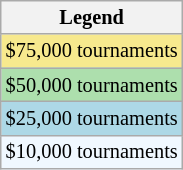<table class=wikitable style="font-size:85%">
<tr>
<th>Legend</th>
</tr>
<tr style="background:#f7e98e;">
<td>$75,000 tournaments</td>
</tr>
<tr style="background:#addfad;">
<td>$50,000 tournaments</td>
</tr>
<tr style="background:lightblue;">
<td>$25,000 tournaments</td>
</tr>
<tr style="background:#f0f8ff;">
<td>$10,000 tournaments</td>
</tr>
</table>
